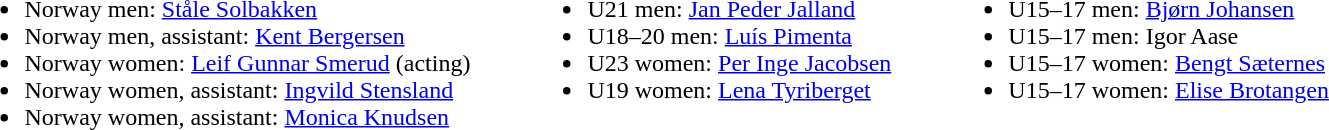<table>
<tr>
<td valign="top" style=white-space:nowrap><br><ul><li>Norway men: <a href='#'>Ståle Solbakken</a></li><li>Norway men, assistant: <a href='#'>Kent Bergersen</a></li><li>Norway women: <a href='#'>Leif Gunnar Smerud</a> (acting)</li><li>Norway women, assistant: <a href='#'>Ingvild Stensland</a></li><li>Norway women, assistant: <a href='#'>Monica Knudsen</a></li></ul></td>
<td width="30"> </td>
<td valign="top" style=white-space:nowrap><br><ul><li>U21 men: <a href='#'>Jan Peder Jalland</a></li><li>U18–20 men: <a href='#'>Luís Pimenta</a></li><li>U23 women: <a href='#'>Per Inge Jacobsen</a></li><li>U19 women: <a href='#'>Lena Tyriberget</a></li></ul></td>
<td width="30"> </td>
<td valign="top" style=white-space:nowrap><br><ul><li>U15–17 men: <a href='#'>Bjørn Johansen</a></li><li>U15–17 men: Igor Aase</li><li>U15–17 women: <a href='#'>Bengt Sæternes</a></li><li>U15–17 women: <a href='#'>Elise Brotangen</a></li></ul></td>
</tr>
</table>
